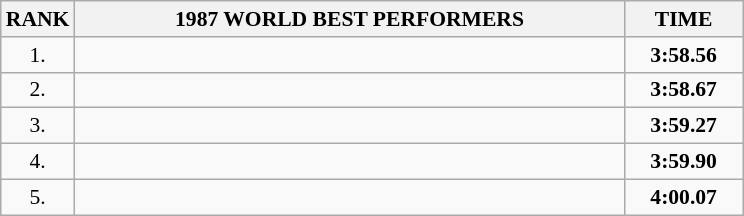<table class="wikitable" style="border-collapse: collapse; font-size: 90%;">
<tr>
<th>RANK</th>
<th align="center" style="width: 25em">1987 WORLD BEST PERFORMERS</th>
<th align="center" style="width: 5em">TIME</th>
</tr>
<tr>
<td align="center">1.</td>
<td></td>
<td align="center"><strong>3:58.56</strong></td>
</tr>
<tr>
<td align="center">2.</td>
<td></td>
<td align="center"><strong>3:58.67</strong></td>
</tr>
<tr>
<td align="center">3.</td>
<td></td>
<td align="center"><strong>3:59.27</strong></td>
</tr>
<tr>
<td align="center">4.</td>
<td></td>
<td align="center"><strong>3:59.90</strong></td>
</tr>
<tr>
<td align="center">5.</td>
<td></td>
<td align="center"><strong>4:00.07</strong></td>
</tr>
</table>
